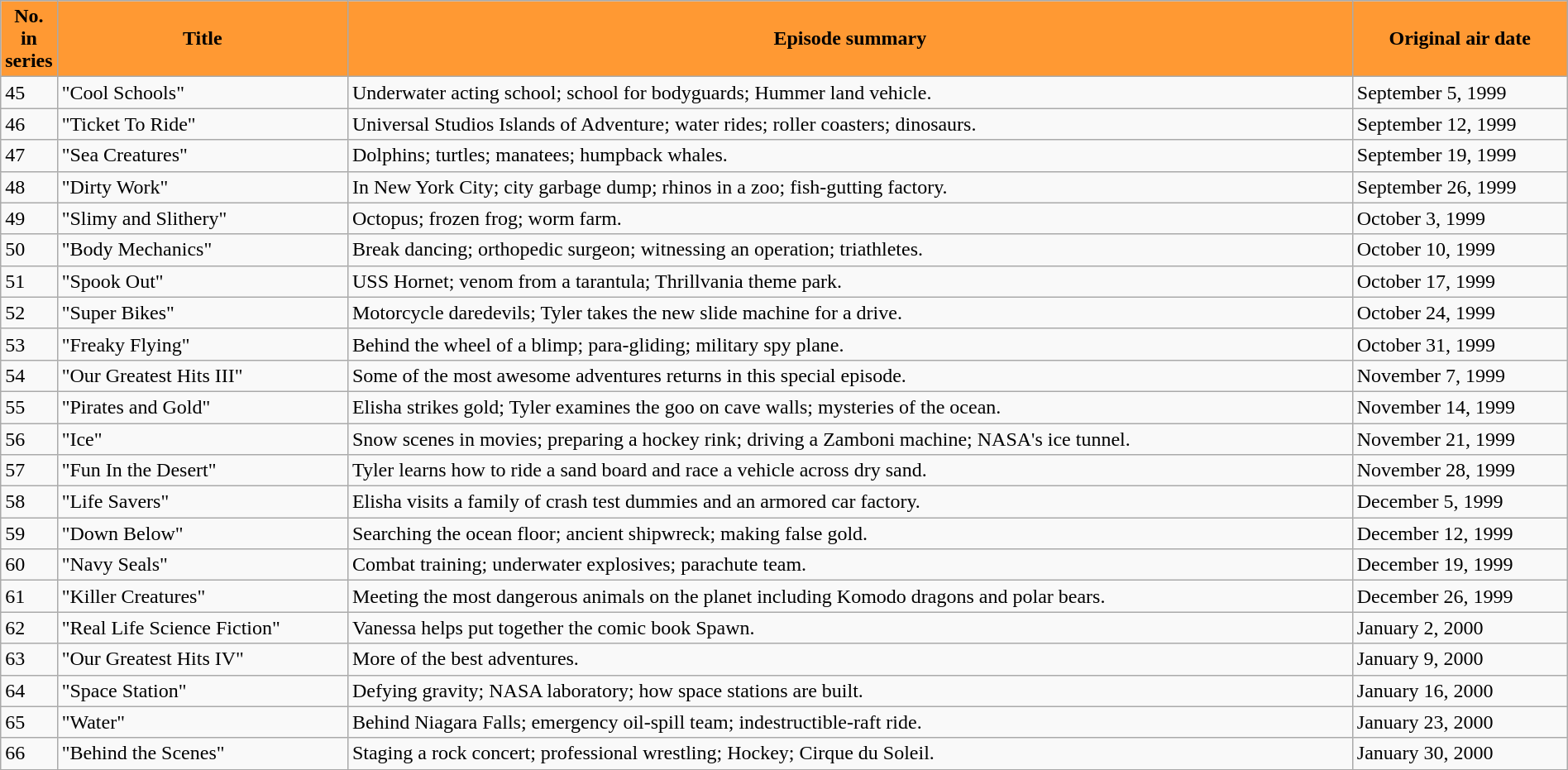<table class="wikitable" width="100%">
<tr>
<th style="background-color:#FF9933" width="12em">No. in series</th>
<th style="background-color:#FF9933">Title</th>
<th style="background-color:#FF9933">Episode summary</th>
<th style="background-color:#FF9933">Original air date</th>
</tr>
<tr>
<td>45</td>
<td>"Cool Schools"</td>
<td>Underwater acting school; school for bodyguards; Hummer land vehicle.</td>
<td>September 5, 1999</td>
</tr>
<tr>
<td>46</td>
<td>"Ticket To Ride"</td>
<td>Universal Studios Islands of Adventure; water rides; roller coasters; dinosaurs.</td>
<td>September 12, 1999</td>
</tr>
<tr>
<td>47</td>
<td>"Sea Creatures"</td>
<td>Dolphins; turtles; manatees; humpback whales.</td>
<td>September 19, 1999</td>
</tr>
<tr>
<td>48</td>
<td>"Dirty Work"</td>
<td>In New York City; city garbage dump; rhinos in a zoo; fish-gutting factory.</td>
<td>September 26, 1999</td>
</tr>
<tr>
<td>49</td>
<td>"Slimy and Slithery"</td>
<td>Octopus; frozen frog; worm farm.</td>
<td>October 3, 1999</td>
</tr>
<tr>
<td>50</td>
<td>"Body Mechanics"</td>
<td>Break dancing; orthopedic surgeon; witnessing an operation; triathletes.</td>
<td>October 10, 1999</td>
</tr>
<tr>
<td>51</td>
<td>"Spook Out"</td>
<td>USS Hornet; venom from a tarantula; Thrillvania theme park.</td>
<td>October 17, 1999</td>
</tr>
<tr>
<td>52</td>
<td>"Super Bikes"</td>
<td>Motorcycle daredevils; Tyler takes the new slide machine for a drive.</td>
<td>October 24, 1999</td>
</tr>
<tr>
<td>53</td>
<td>"Freaky Flying"</td>
<td>Behind the wheel of a blimp; para-gliding; military spy plane.</td>
<td>October 31, 1999</td>
</tr>
<tr>
<td>54</td>
<td>"Our Greatest Hits III"</td>
<td>Some of the most awesome adventures returns in this special episode.</td>
<td>November 7, 1999</td>
</tr>
<tr>
<td>55</td>
<td>"Pirates and Gold"</td>
<td>Elisha strikes gold; Tyler examines the goo on cave walls; mysteries of the ocean.</td>
<td>November 14, 1999</td>
</tr>
<tr>
<td>56</td>
<td>"Ice"</td>
<td>Snow scenes in movies; preparing a hockey rink; driving a Zamboni machine; NASA's ice tunnel.</td>
<td>November 21, 1999</td>
</tr>
<tr>
<td>57</td>
<td>"Fun In the Desert"</td>
<td>Tyler learns how to ride a sand board and race a vehicle across dry sand.</td>
<td>November 28, 1999</td>
</tr>
<tr>
<td>58</td>
<td>"Life Savers"</td>
<td>Elisha visits a family of crash test dummies and an armored car factory.</td>
<td>December 5, 1999</td>
</tr>
<tr>
<td>59</td>
<td>"Down Below"</td>
<td>Searching the ocean floor; ancient shipwreck; making false gold.</td>
<td>December 12, 1999</td>
</tr>
<tr>
<td>60</td>
<td>"Navy Seals"</td>
<td>Combat training; underwater explosives; parachute team.</td>
<td>December 19, 1999</td>
</tr>
<tr>
<td>61</td>
<td>"Killer Creatures"</td>
<td>Meeting the most dangerous animals on the planet including Komodo dragons and polar bears.</td>
<td>December 26, 1999</td>
</tr>
<tr>
<td>62</td>
<td>"Real Life Science Fiction"</td>
<td>Vanessa helps put together the comic book Spawn.</td>
<td>January 2, 2000</td>
</tr>
<tr>
<td>63</td>
<td>"Our Greatest Hits IV"</td>
<td>More of the best adventures.</td>
<td>January 9, 2000</td>
</tr>
<tr>
<td>64</td>
<td>"Space Station"</td>
<td>Defying gravity; NASA laboratory; how space stations are built.</td>
<td>January 16, 2000</td>
</tr>
<tr>
<td>65</td>
<td>"Water"</td>
<td>Behind Niagara Falls; emergency oil-spill team; indestructible-raft ride.</td>
<td>January 23, 2000</td>
</tr>
<tr>
<td>66</td>
<td>"Behind the Scenes"</td>
<td>Staging a rock concert; professional wrestling; Hockey; Cirque du Soleil.</td>
<td>January 30, 2000</td>
</tr>
<tr>
</tr>
</table>
